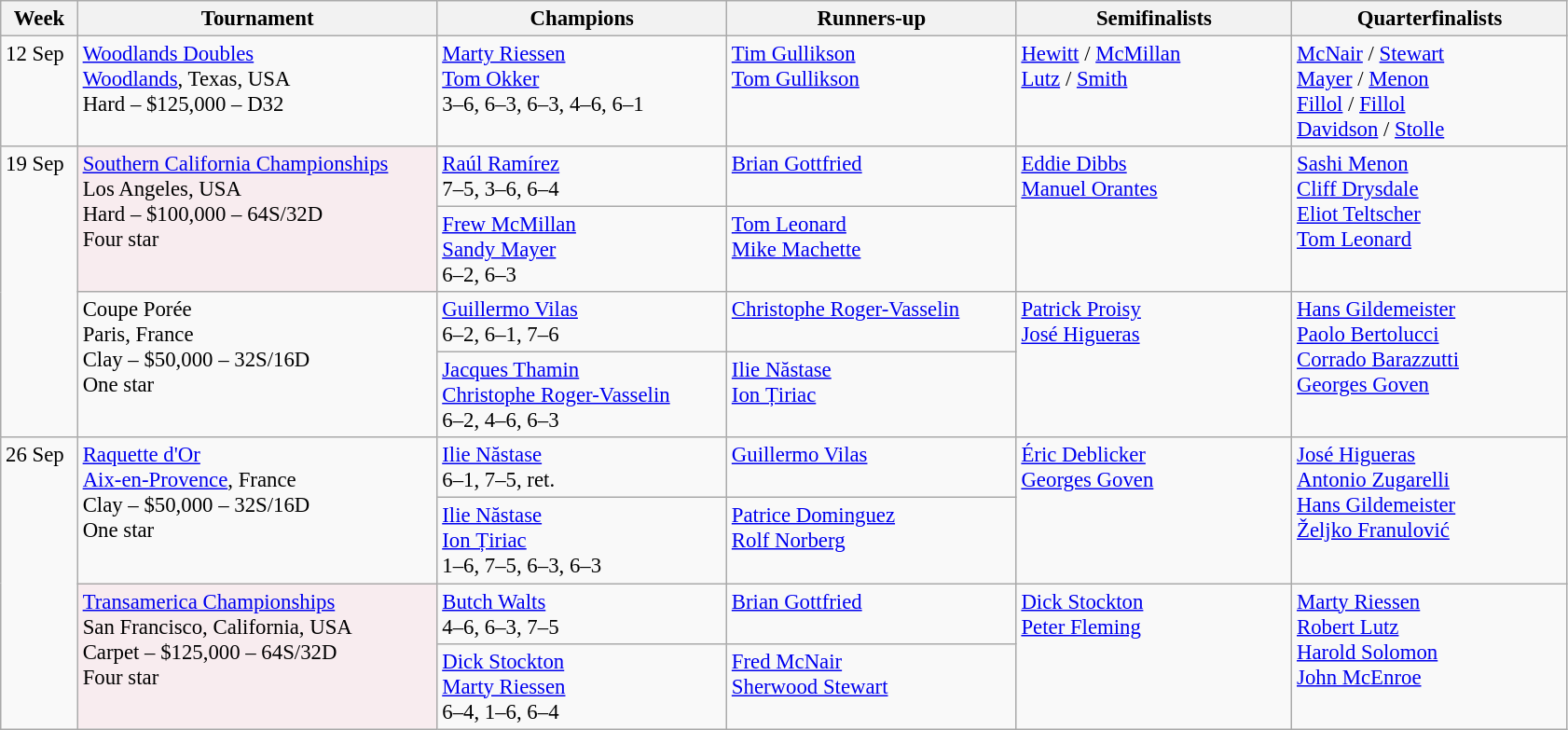<table class=wikitable style=font-size:95%>
<tr>
<th style="width:48px;">Week</th>
<th style="width:250px;">Tournament</th>
<th style="width:200px;">Champions</th>
<th style="width:200px;">Runners-up</th>
<th style="width:190px;">Semifinalists</th>
<th style="width:190px;">Quarterfinalists</th>
</tr>
<tr valign=top>
<td>12 Sep</td>
<td><a href='#'>Woodlands Doubles</a> <br> <a href='#'>Woodlands</a>, Texas, USA <br> Hard – $125,000 – D32</td>
<td> <a href='#'>Marty Riessen</a> <br>  <a href='#'>Tom Okker</a> <br> 3–6, 6–3, 6–3, 4–6, 6–1</td>
<td> <a href='#'>Tim Gullikson</a> <br>  <a href='#'>Tom Gullikson</a></td>
<td> <a href='#'>Hewitt</a> /   <a href='#'>McMillan</a><br> <a href='#'>Lutz</a> /  <a href='#'>Smith</a></td>
<td> <a href='#'>McNair</a> /  <a href='#'>Stewart</a><br> <a href='#'>Mayer</a> /  <a href='#'>Menon</a><br> <a href='#'>Fillol</a> /  <a href='#'>Fillol</a> <br> <a href='#'>Davidson</a> /  <a href='#'>Stolle</a></td>
</tr>
<tr valign=top>
<td rowspan=4>19 Sep</td>
<td style="background:#F8ECEF;" rowspan="2"><a href='#'>Southern California Championships</a> <br> Los Angeles, USA <br> Hard – $100,000 – 64S/32D <br> Four star</td>
<td> <a href='#'>Raúl Ramírez</a> <br> 7–5, 3–6, 6–4</td>
<td> <a href='#'>Brian Gottfried</a></td>
<td rowspan=2> <a href='#'>Eddie Dibbs</a> <br>  <a href='#'>Manuel Orantes</a></td>
<td rowspan=2> <a href='#'>Sashi Menon</a> <br>  <a href='#'>Cliff Drysdale</a> <br>  <a href='#'>Eliot Teltscher</a> <br>  <a href='#'>Tom Leonard</a></td>
</tr>
<tr valign=top>
<td> <a href='#'>Frew McMillan</a> <br>  <a href='#'>Sandy Mayer</a> <br> 6–2, 6–3</td>
<td> <a href='#'>Tom Leonard</a> <br>  <a href='#'>Mike Machette</a></td>
</tr>
<tr valign=top>
<td rowspan=2>Coupe Porée <br> Paris, France <br> Clay – $50,000 – 32S/16D <br> One star</td>
<td> <a href='#'>Guillermo Vilas</a> <br> 6–2, 6–1, 7–6</td>
<td> <a href='#'>Christophe Roger-Vasselin</a></td>
<td rowspan=2> <a href='#'>Patrick Proisy</a> <br>  <a href='#'>José Higueras</a></td>
<td rowspan=2> <a href='#'>Hans Gildemeister</a> <br>  <a href='#'>Paolo Bertolucci</a> <br>  <a href='#'>Corrado Barazzutti</a> <br>  <a href='#'>Georges Goven</a></td>
</tr>
<tr valign=top>
<td> <a href='#'>Jacques Thamin</a> <br>  <a href='#'>Christophe Roger-Vasselin</a> <br> 6–2, 4–6, 6–3</td>
<td> <a href='#'>Ilie Năstase</a> <br>  <a href='#'>Ion Țiriac</a></td>
</tr>
<tr valign=top>
<td rowspan=4>26 Sep</td>
<td rowspan=2><a href='#'>Raquette d'Or</a> <br> <a href='#'>Aix-en-Provence</a>, France <br> Clay – $50,000 – 32S/16D <br> One star</td>
<td> <a href='#'>Ilie Năstase</a> <br> 6–1, 7–5, ret.</td>
<td> <a href='#'>Guillermo Vilas</a></td>
<td rowspan=2> <a href='#'>Éric Deblicker</a> <br>  <a href='#'>Georges Goven</a></td>
<td rowspan=2> <a href='#'>José Higueras</a> <br>  <a href='#'>Antonio Zugarelli</a> <br>  <a href='#'>Hans Gildemeister</a> <br>  <a href='#'>Željko Franulović</a></td>
</tr>
<tr valign=top>
<td> <a href='#'>Ilie Năstase</a> <br>  <a href='#'>Ion Țiriac</a> <br> 1–6, 7–5, 6–3, 6–3</td>
<td> <a href='#'>Patrice Dominguez</a> <br>  <a href='#'>Rolf Norberg</a></td>
</tr>
<tr valign=top>
<td style="background:#F8ECEF;" rowspan="2"><a href='#'>Transamerica Championships</a> <br> San Francisco, California, USA <br> Carpet – $125,000 – 64S/32D <br> Four star</td>
<td> <a href='#'>Butch Walts</a> <br> 4–6, 6–3, 7–5</td>
<td> <a href='#'>Brian Gottfried</a></td>
<td rowspan=2> <a href='#'>Dick Stockton</a> <br>  <a href='#'>Peter Fleming</a></td>
<td rowspan=2> <a href='#'>Marty Riessen</a> <br>  <a href='#'>Robert Lutz</a> <br>  <a href='#'>Harold Solomon</a> <br>  <a href='#'>John McEnroe</a></td>
</tr>
<tr valign=top>
<td> <a href='#'>Dick Stockton</a> <br>  <a href='#'>Marty Riessen</a> <br> 6–4, 1–6, 6–4</td>
<td> <a href='#'>Fred McNair</a> <br>  <a href='#'>Sherwood Stewart</a></td>
</tr>
</table>
